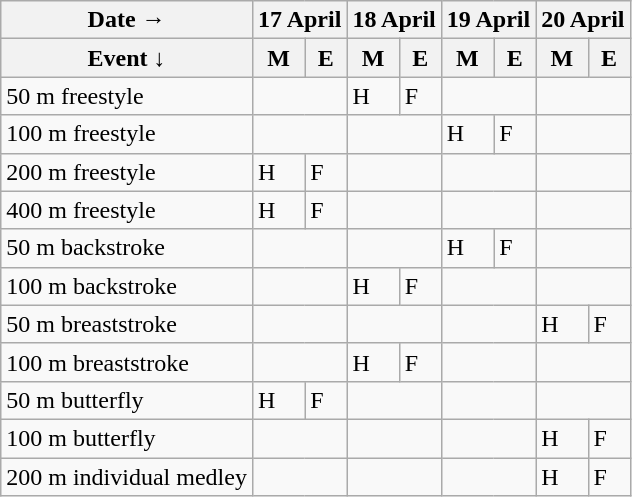<table class="wikitable swimming-schedule floatleft">
<tr>
<th>Date →</th>
<th colspan=2>17 April</th>
<th colspan=2>18 April</th>
<th colspan=2>19 April</th>
<th colspan=2>20 April</th>
</tr>
<tr>
<th>Event ↓</th>
<th>M</th>
<th>E</th>
<th>M</th>
<th>E</th>
<th>M</th>
<th>E</th>
<th>M</th>
<th>E</th>
</tr>
<tr>
<td class=event>50 m freestyle</td>
<td colspan=2></td>
<td class=heats>H</td>
<td class=final>F</td>
<td colspan=2></td>
<td colspan=2></td>
</tr>
<tr>
<td class=event>100 m freestyle</td>
<td colspan=2></td>
<td colspan=2></td>
<td class=heats>H</td>
<td class=final>F</td>
<td colspan=2></td>
</tr>
<tr>
<td class=event>200 m freestyle</td>
<td class=heats>H</td>
<td class=final>F</td>
<td colspan=2></td>
<td colspan=2></td>
<td colspan=2></td>
</tr>
<tr>
<td class=event>400 m freestyle</td>
<td class=heats>H</td>
<td class=final>F</td>
<td colspan=2></td>
<td colspan=2></td>
<td colspan=2></td>
</tr>
<tr>
<td class=event>50 m backstroke</td>
<td colspan=2></td>
<td colspan=2></td>
<td class=heats>H</td>
<td class=final>F</td>
<td colspan=2></td>
</tr>
<tr>
<td class=event>100 m backstroke</td>
<td colspan=2></td>
<td class=heats>H</td>
<td class=final>F</td>
<td colspan=2></td>
<td colspan=2></td>
</tr>
<tr>
<td class=event>50 m breaststroke</td>
<td colspan=2></td>
<td colspan=2></td>
<td colspan=2></td>
<td class=heats>H</td>
<td class=final>F</td>
</tr>
<tr>
<td class=event>100 m breaststroke</td>
<td colspan=2></td>
<td class=heats>H</td>
<td class=final>F</td>
<td colspan=2></td>
<td colspan=2></td>
</tr>
<tr>
<td class=event>50 m butterfly</td>
<td class=heats>H</td>
<td class=final>F</td>
<td colspan=2></td>
<td colspan=2></td>
<td colspan=2></td>
</tr>
<tr>
<td class=event>100 m butterfly</td>
<td colspan=2></td>
<td colspan=2></td>
<td colspan=2></td>
<td class=heats>H</td>
<td class=final>F</td>
</tr>
<tr>
<td class=event>200 m individual medley</td>
<td colspan=2></td>
<td colspan=2></td>
<td colspan=2></td>
<td class=heats>H</td>
<td class=final>F</td>
</tr>
</table>
